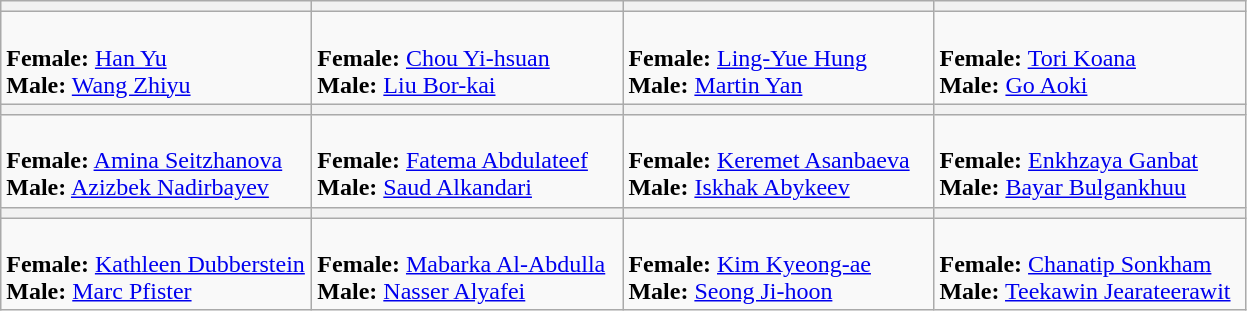<table class=wikitable>
<tr>
<th width=200></th>
<th width=200></th>
<th width=200></th>
<th width=200></th>
</tr>
<tr>
<td><br><strong>Female:</strong> <a href='#'>Han Yu</a><br>
<strong>Male:</strong> <a href='#'>Wang Zhiyu</a></td>
<td><br><strong>Female:</strong> <a href='#'>Chou Yi-hsuan</a><br>
<strong>Male:</strong> <a href='#'>Liu Bor-kai</a></td>
<td><br><strong>Female:</strong> <a href='#'>Ling-Yue Hung</a><br>
<strong>Male:</strong> <a href='#'>Martin Yan</a></td>
<td><br><strong>Female:</strong> <a href='#'>Tori Koana</a><br>
<strong>Male:</strong> <a href='#'>Go Aoki</a></td>
</tr>
<tr>
<th width=200></th>
<th width=200></th>
<th width=200></th>
<th width=200></th>
</tr>
<tr>
<td><br><strong>Female:</strong> <a href='#'>Amina Seitzhanova</a><br>
<strong>Male:</strong> <a href='#'>Azizbek Nadirbayev</a></td>
<td><br><strong>Female:</strong> <a href='#'>Fatema Abdulateef</a><br>
<strong>Male:</strong> <a href='#'>Saud Alkandari</a></td>
<td><br><strong>Female:</strong> <a href='#'>Keremet Asanbaeva</a><br>
<strong>Male:</strong> <a href='#'>Iskhak Abykeev</a></td>
<td><br><strong>Female:</strong> <a href='#'>Enkhzaya Ganbat</a><br>
<strong>Male:</strong> <a href='#'>Bayar Bulgankhuu</a></td>
</tr>
<tr>
<th width=200></th>
<th width=200></th>
<th width=200></th>
<th width=200></th>
</tr>
<tr>
<td><br><strong>Female:</strong> <a href='#'>Kathleen Dubberstein</a><br>
<strong>Male:</strong> <a href='#'>Marc Pfister</a></td>
<td><br><strong>Female:</strong> <a href='#'>Mabarka Al-Abdulla</a><br>
<strong>Male:</strong> <a href='#'>Nasser Alyafei</a></td>
<td><br><strong>Female:</strong> <a href='#'>Kim Kyeong-ae</a><br>
<strong>Male:</strong> <a href='#'>Seong Ji-hoon</a></td>
<td><br><strong>Female:</strong> <a href='#'>Chanatip Sonkham</a><br>
<strong>Male:</strong> <a href='#'>Teekawin Jearateerawit</a></td>
</tr>
</table>
